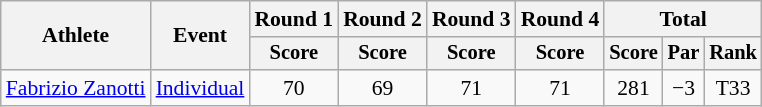<table class=wikitable style=font-size:90%;text-align:center>
<tr>
<th rowspan=2>Athlete</th>
<th rowspan=2>Event</th>
<th>Round 1</th>
<th>Round 2</th>
<th>Round 3</th>
<th>Round 4</th>
<th colspan=3>Total</th>
</tr>
<tr style=font-size:95%>
<th>Score</th>
<th>Score</th>
<th>Score</th>
<th>Score</th>
<th>Score</th>
<th>Par</th>
<th>Rank</th>
</tr>
<tr>
<td align=left><a href='#'>Fabrizio Zanotti</a></td>
<td align=left><a href='#'>Individual</a></td>
<td>70</td>
<td>69</td>
<td>71</td>
<td>71</td>
<td>281</td>
<td>−3</td>
<td>T33</td>
</tr>
</table>
